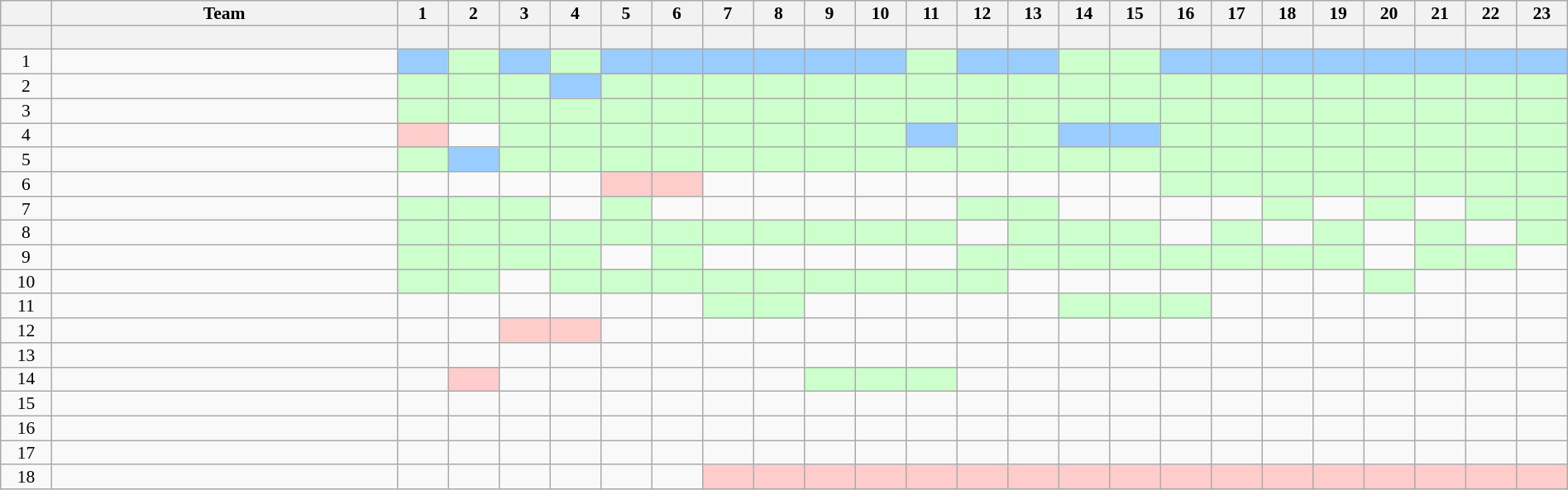<table class="wikitable sortable" style="text-align:center; line-height: 90%; font-size:90%;" width=100%>
<tr>
<th width=20 abbr="Position"></th>
<th width="175">Team</th>
<th width=20 abbr="Round 1">1</th>
<th width=20 abbr="Round 2">2</th>
<th width=20 abbr="Round 3">3</th>
<th width=20 abbr="Round 4">4</th>
<th width=20 abbr="Round 5">5</th>
<th width=20 abbr="Round 6">6</th>
<th width=20 abbr="Round 7">7</th>
<th width=20 abbr="Round 8">8</th>
<th width=20 abbr="Round 9">9</th>
<th width=20 abbr="Round 10">10</th>
<th width=20 abbr="Round 11">11</th>
<th width=20 abbr="Round 12">12</th>
<th width=20 abbr="Round 13">13</th>
<th width=20 abbr="Round 14">14</th>
<th width=20 abbr="Round 15">15</th>
<th width=20 abbr="Round 16">16</th>
<th width=20 abbr="Round 17">17</th>
<th width=20 abbr="Round 18">18</th>
<th width=20 abbr="Round 19">19</th>
<th width=20 abbr="Round 20">20</th>
<th width=20 abbr="Round 21">21</th>
<th width=20 abbr="Round 22">22</th>
<th width=20 abbr="Round 23">23</th>
</tr>
<tr>
<th></th>
<th></th>
<th></th>
<th></th>
<th></th>
<th></th>
<th></th>
<th></th>
<th></th>
<th></th>
<th></th>
<th></th>
<th></th>
<th></th>
<th></th>
<th></th>
<th></th>
<th></th>
<th></th>
<th></th>
<th></th>
<th></th>
<th></th>
<th></th>
<th> </th>
</tr>
<tr>
<td>1</td>
<td style="text-align:left"></td>
<td style="background:#99ccff;"></td>
<td style="background:#ccffcc;"></td>
<td style="background:#99ccff;"></td>
<td style="background:#ccffcc;"></td>
<td style="background:#99ccff;"></td>
<td style="background:#99ccff;"></td>
<td style="background:#99ccff;"></td>
<td style="background:#99ccff;"></td>
<td style="background:#99ccff;"></td>
<td style="background:#99ccff;"></td>
<td style="background:#ccffcc;"></td>
<td style="background:#99ccff;"></td>
<td style="background:#99ccff;"></td>
<td style="background:#ccffcc;"></td>
<td style="background:#ccffcc;"></td>
<td style="background:#99ccff;"></td>
<td style="background:#99ccff;"></td>
<td style="background:#99ccff;"></td>
<td style="background:#99ccff;"></td>
<td style="background:#99ccff;"></td>
<td style="background:#99ccff;"></td>
<td style="background:#99ccff;"></td>
<td style="background:#99ccff;"></td>
</tr>
<tr>
<td>2</td>
<td style="text-align:left"></td>
<td style="background:#ccffcc;"></td>
<td style="background:#ccffcc;"></td>
<td style="background:#ccffcc;"></td>
<td style="background:#99ccff;"></td>
<td style="background:#ccffcc;"></td>
<td style="background:#ccffcc;"></td>
<td style="background:#ccffcc;"></td>
<td style="background:#ccffcc;"></td>
<td style="background:#ccffcc;"></td>
<td style="background:#ccffcc;"></td>
<td style="background:#ccffcc;"></td>
<td style="background:#ccffcc;"></td>
<td style="background:#ccffcc;"></td>
<td style="background:#ccffcc;"></td>
<td style="background:#ccffcc;"></td>
<td style="background:#ccffcc;"></td>
<td style="background:#ccffcc;"></td>
<td style="background:#ccffcc;"></td>
<td style="background:#ccffcc;"></td>
<td style="background:#ccffcc;"></td>
<td style="background:#ccffcc;"></td>
<td style="background:#ccffcc;"></td>
<td style="background:#ccffcc;"></td>
</tr>
<tr>
<td>3</td>
<td style="text-align:left;"></td>
<td style="background:#ccffcc;"></td>
<td style="background:#ccffcc;"></td>
<td style="background:#ccffcc;"></td>
<td style="background:#ccffcc;"></td>
<td style="background:#ccffcc;"></td>
<td style="background:#ccffcc;"></td>
<td style="background:#ccffcc;"></td>
<td style="background:#ccffcc;"></td>
<td style="background:#ccffcc;"></td>
<td style="background:#ccffcc;"></td>
<td style="background:#ccffcc;"></td>
<td style="background:#ccffcc;"></td>
<td style="background:#ccffcc;"></td>
<td style="background:#ccffcc;"></td>
<td style="background:#ccffcc;"></td>
<td style="background:#ccffcc;"></td>
<td style="background:#ccffcc;"></td>
<td style="background:#ccffcc;"></td>
<td style="background:#ccffcc;"></td>
<td style="background:#ccffcc;"></td>
<td style="background:#ccffcc;"></td>
<td style="background:#ccffcc;"></td>
<td style="background:#ccffcc;"></td>
</tr>
<tr>
<td>4</td>
<td style="text-align:left"></td>
<td style="background:#ffcccc;"></td>
<td></td>
<td style="background:#ccffcc;"></td>
<td style="background:#ccffcc;"></td>
<td style="background:#ccffcc;"></td>
<td style="background:#ccffcc;"></td>
<td style="background:#ccffcc;"></td>
<td style="background:#ccffcc;"></td>
<td style="background:#ccffcc;"></td>
<td style="background:#ccffcc;"></td>
<td style="background:#99ccff;"></td>
<td style="background:#ccffcc;"></td>
<td style="background:#ccffcc;"></td>
<td style="background:#99ccff;"></td>
<td style="background:#99ccff;"></td>
<td style="background:#ccffcc;"></td>
<td style="background:#ccffcc;"></td>
<td style="background:#ccffcc;"></td>
<td style="background:#ccffcc;"></td>
<td style="background:#ccffcc;"></td>
<td style="background:#ccffcc;"></td>
<td style="background:#ccffcc;"></td>
<td style="background:#ccffcc;"></td>
</tr>
<tr>
<td>5</td>
<td style="text-align:left"></td>
<td style="background:#ccffcc;"></td>
<td style="background:#99ccff;"></td>
<td style="background:#ccffcc;"></td>
<td style="background:#ccffcc;"></td>
<td style="background:#ccffcc;"></td>
<td style="background:#ccffcc;"></td>
<td style="background:#ccffcc;"></td>
<td style="background:#ccffcc;"></td>
<td style="background:#ccffcc;"></td>
<td style="background:#ccffcc;"></td>
<td style="background:#ccffcc;"></td>
<td style="background:#ccffcc;"></td>
<td style="background:#ccffcc;"></td>
<td style="background:#ccffcc;"></td>
<td style="background:#ccffcc;"></td>
<td style="background:#ccffcc;"></td>
<td style="background:#ccffcc;"></td>
<td style="background:#ccffcc;"></td>
<td style="background:#ccffcc;"></td>
<td style="background:#ccffcc;"></td>
<td style="background:#ccffcc;"></td>
<td style="background:#ccffcc;"></td>
<td style="background:#ccffcc;"></td>
</tr>
<tr>
<td>6</td>
<td style="text-align:left;"></td>
<td></td>
<td></td>
<td></td>
<td></td>
<td style="background:#ffcccc;"></td>
<td style="background:#ffcccc;"></td>
<td></td>
<td></td>
<td></td>
<td></td>
<td></td>
<td></td>
<td></td>
<td></td>
<td></td>
<td style="background:#ccffcc;"></td>
<td style="background:#ccffcc;"></td>
<td style="background:#ccffcc;"></td>
<td style="background:#ccffcc;"></td>
<td style="background:#ccffcc;"></td>
<td style="background:#ccffcc;"></td>
<td style="background:#ccffcc;"></td>
<td style="background:#ccffcc;"></td>
</tr>
<tr>
<td>7</td>
<td style="text-align:left;"></td>
<td style="background:#ccffcc;"></td>
<td style="background:#ccffcc;"></td>
<td style="background:#ccffcc;"></td>
<td></td>
<td style="background:#ccffcc;"></td>
<td></td>
<td></td>
<td></td>
<td></td>
<td></td>
<td></td>
<td style="background:#ccffcc;"></td>
<td style="background:#ccffcc;"></td>
<td></td>
<td></td>
<td></td>
<td></td>
<td style="background:#ccffcc;"></td>
<td></td>
<td style="background:#ccffcc;"></td>
<td></td>
<td style="background:#ccffcc;"></td>
<td style="background:#ccffcc;"></td>
</tr>
<tr>
<td>8</td>
<td style="text-align:left"></td>
<td style="background:#ccffcc;"></td>
<td style="background:#ccffcc;"></td>
<td style="background:#ccffcc;"></td>
<td style="background:#ccffcc;"></td>
<td style="background:#ccffcc;"></td>
<td style="background:#ccffcc;"></td>
<td style="background:#ccffcc;"></td>
<td style="background:#ccffcc;"></td>
<td style="background:#ccffcc;"></td>
<td style="background:#ccffcc;"></td>
<td style="background:#ccffcc;"></td>
<td></td>
<td style="background:#ccffcc;"></td>
<td style="background:#ccffcc;"></td>
<td style="background:#ccffcc;"></td>
<td></td>
<td style="background:#ccffcc;"></td>
<td></td>
<td style="background:#ccffcc;"></td>
<td></td>
<td style="background:#ccffcc;"></td>
<td></td>
<td style="background:#ccffcc;"></td>
</tr>
<tr>
<td>9</td>
<td style="text-align:left;"></td>
<td style="background:#ccffcc;"></td>
<td style="background:#ccffcc;"></td>
<td style="background:#ccffcc;"></td>
<td style="background:#ccffcc;"></td>
<td></td>
<td style="background:#ccffcc;"></td>
<td></td>
<td></td>
<td></td>
<td></td>
<td></td>
<td style="background:#ccffcc;"></td>
<td style="background:#ccffcc;"></td>
<td style="background:#ccffcc;"></td>
<td style="background:#ccffcc;"></td>
<td style="background:#ccffcc;"></td>
<td style="background:#ccffcc;"></td>
<td style="background:#ccffcc;"></td>
<td style="background:#ccffcc;"></td>
<td></td>
<td style="background:#ccffcc;"></td>
<td style="background:#ccffcc;"></td>
<td></td>
</tr>
<tr>
<td>10</td>
<td style="text-align:left;"></td>
<td style="background:#ccffcc;"></td>
<td style="background:#ccffcc;"></td>
<td></td>
<td style="background:#ccffcc;"></td>
<td style="background:#ccffcc;"></td>
<td style="background:#ccffcc;"></td>
<td style="background:#ccffcc;"></td>
<td style="background:#ccffcc;"></td>
<td style="background:#ccffcc;"></td>
<td style="background:#ccffcc;"></td>
<td style="background:#ccffcc;"></td>
<td style="background:#ccffcc;"></td>
<td></td>
<td></td>
<td></td>
<td></td>
<td></td>
<td></td>
<td></td>
<td style="background:#ccffcc;"></td>
<td></td>
<td></td>
<td></td>
</tr>
<tr>
<td>11</td>
<td style="text-align:left;"></td>
<td></td>
<td></td>
<td></td>
<td></td>
<td></td>
<td></td>
<td style="background:#ccffcc;"></td>
<td style="background:#ccffcc;"></td>
<td></td>
<td></td>
<td></td>
<td></td>
<td></td>
<td style="background:#ccffcc;"></td>
<td style="background:#ccffcc;"></td>
<td style="background:#ccffcc;"></td>
<td></td>
<td></td>
<td></td>
<td></td>
<td></td>
<td></td>
<td></td>
</tr>
<tr>
<td>12</td>
<td style="text-align:left"></td>
<td></td>
<td></td>
<td style="background:#ffcccc;"></td>
<td style="background:#ffcccc;"></td>
<td></td>
<td></td>
<td></td>
<td></td>
<td></td>
<td></td>
<td></td>
<td></td>
<td></td>
<td></td>
<td></td>
<td></td>
<td></td>
<td></td>
<td></td>
<td></td>
<td></td>
<td></td>
<td></td>
</tr>
<tr>
<td>13</td>
<td style="text-align:left;"></td>
<td></td>
<td></td>
<td></td>
<td></td>
<td></td>
<td></td>
<td></td>
<td></td>
<td></td>
<td></td>
<td></td>
<td></td>
<td></td>
<td></td>
<td></td>
<td></td>
<td></td>
<td></td>
<td></td>
<td></td>
<td></td>
<td></td>
<td></td>
</tr>
<tr>
<td>14</td>
<td style="text-align:left;"></td>
<td></td>
<td style="background:#ffcccc;"></td>
<td></td>
<td></td>
<td></td>
<td></td>
<td></td>
<td></td>
<td style="background:#ccffcc;"></td>
<td style="background:#ccffcc;"></td>
<td style="background:#ccffcc;"></td>
<td></td>
<td></td>
<td></td>
<td></td>
<td></td>
<td></td>
<td></td>
<td></td>
<td></td>
<td></td>
<td></td>
<td></td>
</tr>
<tr>
<td>15</td>
<td style="text-align:left"></td>
<td></td>
<td></td>
<td></td>
<td></td>
<td></td>
<td></td>
<td></td>
<td></td>
<td></td>
<td></td>
<td></td>
<td></td>
<td></td>
<td></td>
<td></td>
<td></td>
<td></td>
<td></td>
<td></td>
<td></td>
<td></td>
<td></td>
<td></td>
</tr>
<tr>
<td>16</td>
<td style="text-align:left;"></td>
<td></td>
<td></td>
<td></td>
<td></td>
<td></td>
<td></td>
<td></td>
<td></td>
<td></td>
<td></td>
<td></td>
<td></td>
<td></td>
<td></td>
<td></td>
<td></td>
<td></td>
<td></td>
<td></td>
<td></td>
<td></td>
<td></td>
<td></td>
</tr>
<tr>
<td>17</td>
<td style="text-align:left"></td>
<td></td>
<td></td>
<td></td>
<td></td>
<td></td>
<td></td>
<td></td>
<td></td>
<td></td>
<td></td>
<td></td>
<td></td>
<td></td>
<td></td>
<td></td>
<td></td>
<td></td>
<td></td>
<td></td>
<td></td>
<td></td>
<td></td>
<td></td>
</tr>
<tr>
<td>18</td>
<td style="text-align:left"></td>
<td></td>
<td></td>
<td></td>
<td></td>
<td></td>
<td></td>
<td style="background:#ffcccc;"></td>
<td style="background:#ffcccc;"></td>
<td style="background:#ffcccc;"></td>
<td style="background:#ffcccc;"></td>
<td style="background:#ffcccc;"></td>
<td style="background:#ffcccc;"></td>
<td style="background:#ffcccc;"></td>
<td style="background:#ffcccc;"></td>
<td style="background:#ffcccc;"></td>
<td style="background:#ffcccc;"></td>
<td style="background:#ffcccc;"></td>
<td style="background:#ffcccc;"></td>
<td style="background:#ffcccc;"></td>
<td style="background:#ffcccc;"></td>
<td style="background:#ffcccc;"></td>
<td style="background:#ffcccc;"></td>
<td style="background:#ffcccc;"></td>
</tr>
</table>
